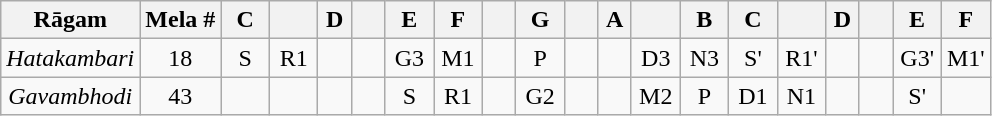<table class="wikitable" style="text-align:center">
<tr>
<th>Rāgam</th>
<th>Mela #</th>
<th>C</th>
<th></th>
<th>D</th>
<th></th>
<th>E</th>
<th>F</th>
<th></th>
<th>G</th>
<th></th>
<th>A</th>
<th></th>
<th>B</th>
<th>C</th>
<th></th>
<th>D</th>
<th></th>
<th>E</th>
<th>F</th>
</tr>
<tr>
<td><em>Hatakambari</em></td>
<td>18</td>
<td width="25px">S</td>
<td width="25px">R1</td>
<td width="15px"></td>
<td width="15px"></td>
<td width="25px">G3</td>
<td width="25px">M1</td>
<td width="15px"></td>
<td width="25px">P</td>
<td width="15px"></td>
<td width="15px"></td>
<td width="25px">D3</td>
<td width="25px">N3</td>
<td width="25px">S'</td>
<td width="25px">R1'</td>
<td width="15px"></td>
<td width="15px"></td>
<td width="25px">G3'</td>
<td width="25px">M1'</td>
</tr>
<tr>
<td><em>Gavambhodi</em></td>
<td>43</td>
<td></td>
<td></td>
<td></td>
<td></td>
<td>S</td>
<td>R1</td>
<td></td>
<td>G2</td>
<td></td>
<td></td>
<td>M2</td>
<td>P</td>
<td>D1</td>
<td>N1</td>
<td></td>
<td></td>
<td>S'</td>
<td></td>
</tr>
</table>
